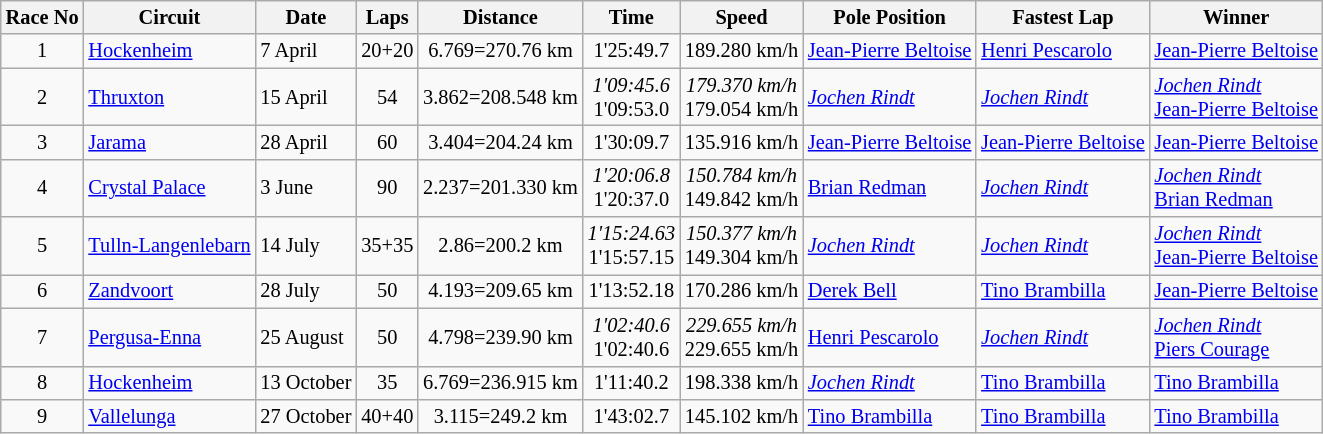<table class="wikitable" style="font-size: 85%; text-align:center">
<tr>
<th>Race No</th>
<th>Circuit</th>
<th>Date</th>
<th>Laps</th>
<th>Distance</th>
<th>Time</th>
<th>Speed</th>
<th>Pole Position</th>
<th>Fastest Lap</th>
<th>Winner</th>
</tr>
<tr>
<td>1</td>
<td align="left"> <a href='#'>Hockenheim</a></td>
<td align="left">7 April</td>
<td>20+20</td>
<td>6.769=270.76 km</td>
<td>1'25:49.7</td>
<td>189.280 km/h</td>
<td align="left"> <a href='#'>Jean-Pierre Beltoise</a></td>
<td align="left"> <a href='#'>Henri Pescarolo</a></td>
<td align="left"> <a href='#'>Jean-Pierre Beltoise</a></td>
</tr>
<tr>
<td>2</td>
<td align="left"> <a href='#'>Thruxton</a></td>
<td align="left">15 April</td>
<td>54</td>
<td>3.862=208.548 km</td>
<td><em>1'09:45.6</em><br>1'09:53.0</td>
<td><em>179.370 km/h</em><br>179.054 km/h</td>
<td align="left"> <em><a href='#'>Jochen Rindt</a></em></td>
<td align="left"> <em><a href='#'>Jochen Rindt</a></em></td>
<td align="left"> <em><a href='#'>Jochen Rindt</a></em><br> <a href='#'>Jean-Pierre Beltoise</a></td>
</tr>
<tr>
<td>3</td>
<td align="left"> <a href='#'>Jarama</a></td>
<td align="left">28 April</td>
<td>60</td>
<td>3.404=204.24 km</td>
<td>1'30:09.7</td>
<td>135.916 km/h</td>
<td align="left"> <a href='#'>Jean-Pierre Beltoise</a></td>
<td align="left"> <a href='#'>Jean-Pierre Beltoise</a></td>
<td align="left"> <a href='#'>Jean-Pierre Beltoise</a></td>
</tr>
<tr>
<td>4</td>
<td align="left"> <a href='#'>Crystal Palace</a></td>
<td align="left">3 June</td>
<td>90</td>
<td>2.237=201.330 km</td>
<td><em>1'20:06.8</em><br>1'20:37.0</td>
<td><em>150.784 km/h</em><br>149.842 km/h</td>
<td align="left"> <a href='#'>Brian Redman</a></td>
<td align="left"> <em><a href='#'>Jochen Rindt</a></em></td>
<td align="left"> <em><a href='#'>Jochen Rindt</a></em><br> <a href='#'>Brian Redman</a></td>
</tr>
<tr>
<td>5</td>
<td align="left"> <a href='#'>Tulln-Langenlebarn</a></td>
<td align="left">14 July</td>
<td>35+35</td>
<td>2.86=200.2 km</td>
<td><em>1'15:24.63</em><br>1'15:57.15</td>
<td><em>150.377 km/h</em><br>149.304 km/h</td>
<td align="left"> <em><a href='#'>Jochen Rindt</a></em></td>
<td align="left"> <em><a href='#'>Jochen Rindt</a></em></td>
<td align="left"> <em><a href='#'>Jochen Rindt</a></em><br> <a href='#'>Jean-Pierre Beltoise</a></td>
</tr>
<tr>
<td>6</td>
<td align="left"> <a href='#'>Zandvoort</a></td>
<td align="left">28 July</td>
<td>50</td>
<td>4.193=209.65 km</td>
<td>1'13:52.18</td>
<td>170.286 km/h</td>
<td align="left"> <a href='#'>Derek Bell</a></td>
<td align="left"> <a href='#'>Tino Brambilla</a></td>
<td align="left"> <a href='#'>Jean-Pierre Beltoise</a></td>
</tr>
<tr>
<td>7</td>
<td align="left"> <a href='#'>Pergusa-Enna</a></td>
<td align="left">25 August</td>
<td>50</td>
<td>4.798=239.90 km</td>
<td><em>1'02:40.6</em><br>1'02:40.6</td>
<td><em>229.655 km/h</em><br>229.655 km/h</td>
<td align="left"> <a href='#'>Henri Pescarolo</a></td>
<td align="left"> <em><a href='#'>Jochen Rindt</a></em></td>
<td align="left"> <em><a href='#'>Jochen Rindt</a></em><br> <a href='#'>Piers Courage</a></td>
</tr>
<tr>
<td>8</td>
<td align="left"> <a href='#'>Hockenheim</a></td>
<td align="left">13 October</td>
<td>35</td>
<td>6.769=236.915 km</td>
<td>1'11:40.2</td>
<td>198.338 km/h</td>
<td align="left"> <em><a href='#'>Jochen Rindt</a></em></td>
<td align="left"> <a href='#'>Tino Brambilla</a></td>
<td align="left"> <a href='#'>Tino Brambilla</a></td>
</tr>
<tr>
<td>9</td>
<td align="left"> <a href='#'>Vallelunga</a></td>
<td align="left">27 October</td>
<td>40+40</td>
<td>3.115=249.2 km</td>
<td>1'43:02.7</td>
<td>145.102 km/h</td>
<td align="left"> <a href='#'>Tino Brambilla</a></td>
<td align="left"> <a href='#'>Tino Brambilla</a></td>
<td align="left"> <a href='#'>Tino Brambilla</a></td>
</tr>
</table>
